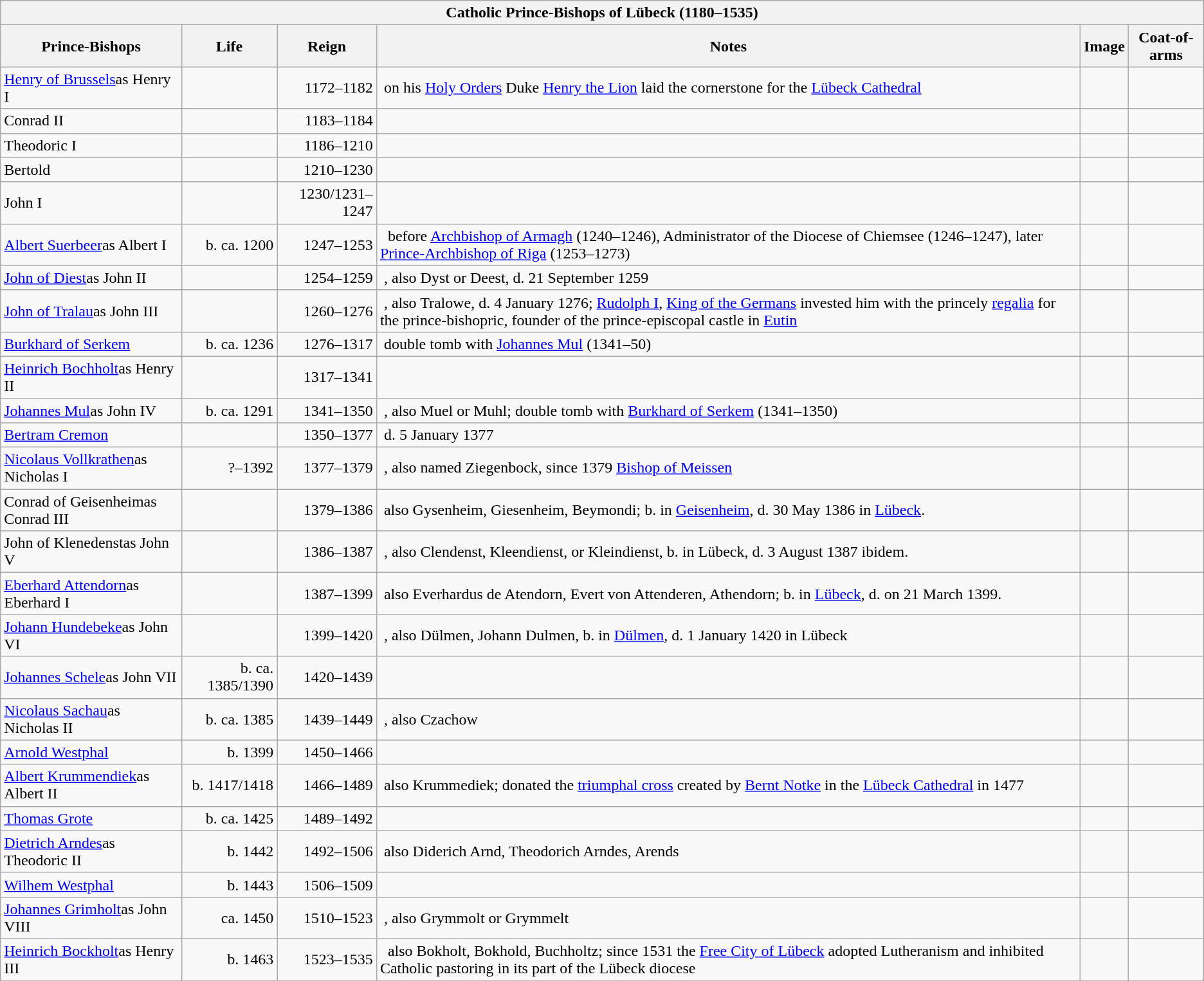<table class="wikitable toptextcells">
<tr>
<th colspan=6 align="center">Catholic Prince-Bishops of Lübeck (1180–1535)</th>
</tr>
<tr class="hintergrundfarbe5">
<th>Prince-Bishops</th>
<th>Life</th>
<th>Reign</th>
<th>Notes</th>
<th>Image</th>
<th>Coat-of-arms</th>
</tr>
<tr>
<td><a href='#'>Henry of Brussels</a>as Henry I</td>
<td align="right"></td>
<td align="right">1172–1182</td>
<td align="left"> on his <a href='#'>Holy Orders</a> Duke <a href='#'>Henry the Lion</a> laid the cornerstone for the <a href='#'>Lübeck Cathedral</a></td>
<td align="left"></td>
<td align="left"></td>
</tr>
<tr>
<td>Conrad II</td>
<td align="right"></td>
<td align="right">1183–1184</td>
<td align="left"> </td>
<td align="left"></td>
<td align="left"></td>
</tr>
<tr>
<td>Theodoric I</td>
<td align="right"></td>
<td align="right">1186–1210</td>
<td align="left"> </td>
<td align="left"></td>
<td align="left"></td>
</tr>
<tr>
<td>Bertold</td>
<td align="right"></td>
<td align="right">1210–1230</td>
<td align="left"> </td>
<td align="left"></td>
<td align="left"></td>
</tr>
<tr>
<td>John I</td>
<td align="right"></td>
<td align="right">1230/1231–1247</td>
<td align="left"> </td>
<td align="left"></td>
<td align="left"></td>
</tr>
<tr>
<td><a href='#'>Albert Suerbeer</a>as Albert I</td>
<td align="right">b. ca. 1200</td>
<td align="right">1247–1253</td>
<td align="left">  before <a href='#'>Archbishop of Armagh</a> (1240–1246), Administrator of the Diocese of Chiemsee (1246–1247), later <a href='#'>Prince-Archbishop of Riga</a> (1253–1273)</td>
<td align="left"></td>
<td align="left"></td>
</tr>
<tr>
<td><a href='#'>John of Diest</a>as John II</td>
<td align="right"></td>
<td align="right">1254–1259</td>
<td align="left"> , also Dyst or Deest, d. 21 September 1259</td>
<td align="left"></td>
<td align="left"></td>
</tr>
<tr>
<td><a href='#'>John of Tralau</a>as John III</td>
<td align="right"></td>
<td align="right">1260–1276</td>
<td align="left"> , also Tralowe, d. 4 January 1276; <a href='#'>Rudolph I</a>, <a href='#'>King of the Germans</a> invested him with the princely <a href='#'>regalia</a> for the prince-bishopric, founder of the prince-episcopal castle in <a href='#'>Eutin</a></td>
<td align="left"></td>
<td align="left"></td>
</tr>
<tr>
<td><a href='#'>Burkhard of Serkem</a></td>
<td align="right">b. ca. 1236</td>
<td align="right">1276–1317</td>
<td align="left"> double tomb with <a href='#'>Johannes Mul</a> (1341–50)</td>
<td align="left"></td>
<td align="left"></td>
</tr>
<tr>
<td><a href='#'>Heinrich Bochholt</a>as Henry II</td>
<td align="right"></td>
<td align="right">1317–1341</td>
<td align="left"> </td>
<td align="left"></td>
<td align="left"></td>
</tr>
<tr>
<td><a href='#'>Johannes Mul</a>as John IV</td>
<td align="right">b. ca. 1291</td>
<td align="right">1341–1350</td>
<td align="left"> , also Muel or Muhl; double tomb with <a href='#'>Burkhard of Serkem</a> (1341–1350)</td>
<td align="left"></td>
<td align="left"></td>
</tr>
<tr>
<td><a href='#'>Bertram Cremon</a></td>
<td align="right"></td>
<td align="right">1350–1377</td>
<td align="left"> d. 5 January 1377</td>
<td align="left"></td>
<td align="left"></td>
</tr>
<tr>
<td><a href='#'>Nicolaus Vollkrathen</a>as Nicholas I</td>
<td align="right">?–1392</td>
<td align="right">1377–1379</td>
<td align="left"> , also named Ziegenbock, since 1379 <a href='#'>Bishop of Meissen</a></td>
<td align="left"></td>
<td align="left"></td>
</tr>
<tr>
<td>Conrad of Geisenheimas Conrad III</td>
<td align="right"></td>
<td align="right">1379–1386</td>
<td align="left"> also Gysenheim, Giesenheim, Beymondi; b. in <a href='#'>Geisenheim</a>, d. 30 May 1386 in <a href='#'>Lübeck</a>.</td>
<td align="left"></td>
<td align="left"></td>
</tr>
<tr>
<td>John of Klenedenstas John V</td>
<td align="right"></td>
<td align="right">1386–1387</td>
<td align="left"> , also Clendenst, Kleendienst, or Kleindienst, b. in Lübeck, d. 3 August 1387 ibidem.</td>
<td align="left"></td>
<td align="left"></td>
</tr>
<tr>
<td><a href='#'>Eberhard Attendorn</a>as Eberhard I</td>
<td align="right"></td>
<td align="right">1387–1399</td>
<td align="left"> also Everhardus de Atendorn, Evert von Attenderen, Athendorn; b. in <a href='#'>Lübeck</a>, d. on 21 March 1399.</td>
<td align="left"></td>
<td align="left"></td>
</tr>
<tr>
<td><a href='#'>Johann Hundebeke</a>as John VI</td>
<td align="right"></td>
<td align="right">1399–1420</td>
<td align="left"> , also Dülmen, Johann Dulmen, b. in <a href='#'>Dülmen</a>, d. 1 January 1420 in Lübeck</td>
<td align="left"></td>
<td align="left"></td>
</tr>
<tr>
<td><a href='#'>Johannes Schele</a>as John VII</td>
<td align="right">b. ca. 1385/1390</td>
<td align="right">1420–1439</td>
<td align="left"> </td>
<td align="left"></td>
<td align="left"></td>
</tr>
<tr>
<td><a href='#'>Nicolaus Sachau</a>as Nicholas II</td>
<td align="right">b. ca. 1385</td>
<td align="right">1439–1449</td>
<td align="left"> , also Czachow</td>
<td align="left"></td>
<td align="left"></td>
</tr>
<tr>
<td><a href='#'>Arnold Westphal</a></td>
<td align="right">b. 1399</td>
<td align="right">1450–1466</td>
<td align="left"> </td>
<td align="left"></td>
<td align="left"></td>
</tr>
<tr>
<td><a href='#'>Albert Krummendiek</a>as Albert II</td>
<td align="right">b. 1417/1418</td>
<td align="right">1466–1489</td>
<td align="left"> also Krummediek; donated the <a href='#'>triumphal cross</a> created by <a href='#'>Bernt Notke</a> in the <a href='#'>Lübeck Cathedral</a> in 1477</td>
<td align="left"></td>
<td align="left"></td>
</tr>
<tr>
<td><a href='#'>Thomas Grote</a></td>
<td align="right">b. ca. 1425</td>
<td align="right">1489–1492</td>
<td align="left"> </td>
<td align="left"></td>
<td align="left"></td>
</tr>
<tr>
<td><a href='#'>Dietrich Arndes</a>as Theodoric II</td>
<td align="right">b. 1442</td>
<td align="right">1492–1506</td>
<td align="left"> also Diderich Arnd, Theodorich Arndes, Arends</td>
<td align="left"></td>
<td align="left"></td>
</tr>
<tr>
<td><a href='#'>Wilhem Westphal</a></td>
<td align="right">b. 1443</td>
<td align="right">1506–1509</td>
<td align="left"> </td>
<td align="left"></td>
<td align="left"></td>
</tr>
<tr>
<td><a href='#'>Johannes Grimholt</a>as John VIII</td>
<td align="right">ca. 1450</td>
<td align="right">1510–1523</td>
<td align="left"> , also Grymmolt or Grymmelt</td>
<td align="left"></td>
<td align="left"></td>
</tr>
<tr>
<td><a href='#'>Heinrich Bockholt</a>as Henry III</td>
<td align="right">b. 1463</td>
<td align="right">1523–1535</td>
<td align="left">  also Bokholt, Bokhold<em>,</em> Buchholtz; since 1531 the <a href='#'>Free City of Lübeck</a> adopted Lutheranism and inhibited Catholic pastoring in its part of the Lübeck diocese</td>
<td align="left"></td>
<td align="left"></td>
</tr>
<tr>
</tr>
</table>
